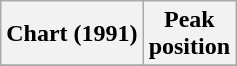<table class="wikitable sortable">
<tr>
<th align="left">Chart (1991)</th>
<th align="center">Peak<br>position</th>
</tr>
<tr>
</tr>
</table>
